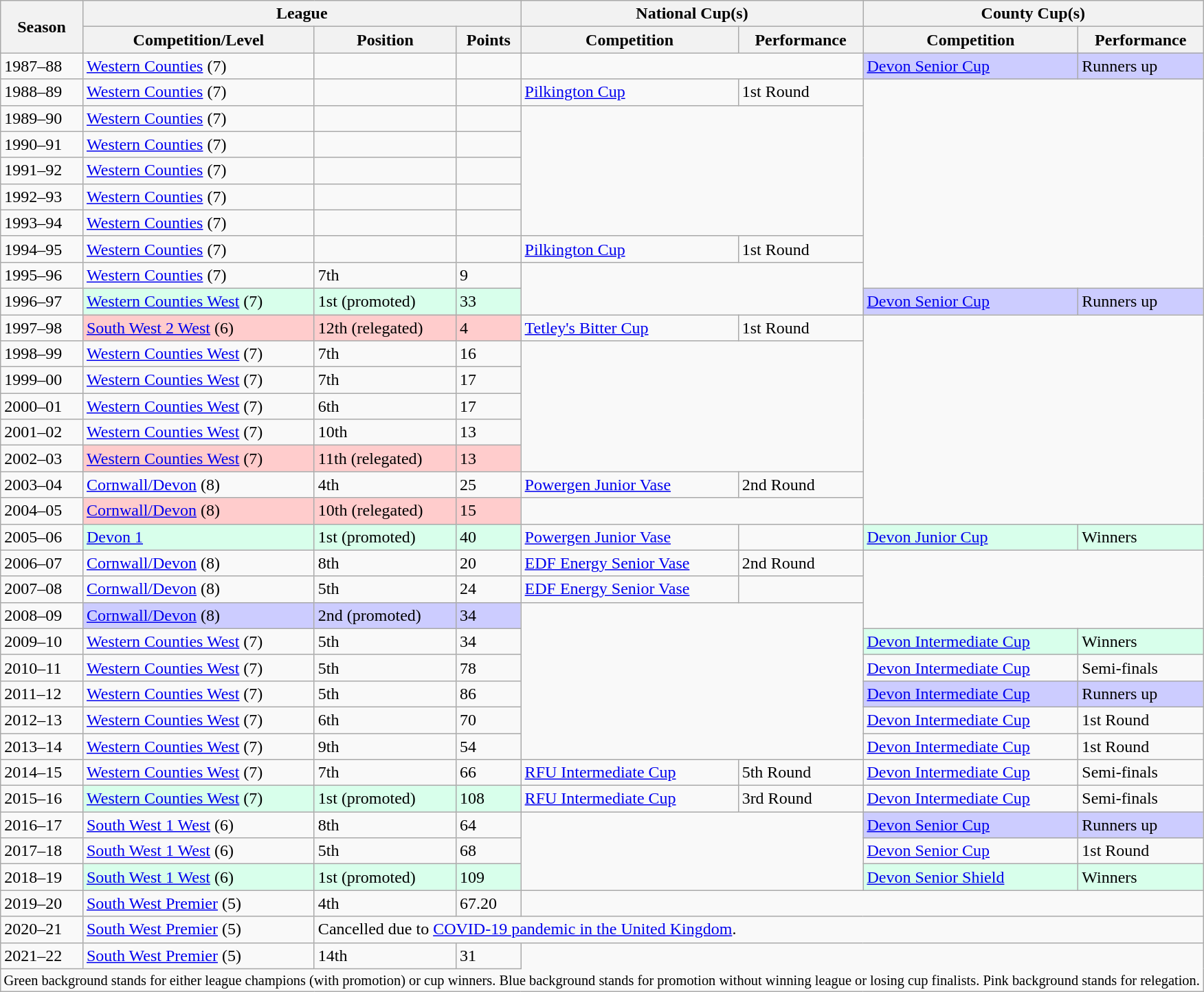<table class="wikitable">
<tr>
<th rowspan="2">Season</th>
<th colspan="3">League</th>
<th colspan="2">National Cup(s)</th>
<th colspan="2">County Cup(s)</th>
</tr>
<tr>
<th>Competition/Level</th>
<th>Position</th>
<th>Points</th>
<th>Competition</th>
<th>Performance</th>
<th>Competition</th>
<th>Performance</th>
</tr>
<tr>
<td>1987–88</td>
<td><a href='#'>Western Counties</a> (7)</td>
<td></td>
<td></td>
<td rowspan=1 colspan=2></td>
<td style="background:#ccccff;"><a href='#'>Devon Senior Cup</a></td>
<td style="background:#ccccff;">Runners up</td>
</tr>
<tr>
<td>1988–89</td>
<td><a href='#'>Western Counties</a> (7)</td>
<td></td>
<td></td>
<td><a href='#'>Pilkington Cup</a></td>
<td>1st Round</td>
</tr>
<tr>
<td>1989–90</td>
<td><a href='#'>Western Counties</a> (7)</td>
<td></td>
<td></td>
<td rowspan=5 colspan=2></td>
</tr>
<tr>
<td>1990–91</td>
<td><a href='#'>Western Counties</a> (7)</td>
<td></td>
<td></td>
</tr>
<tr>
<td>1991–92</td>
<td><a href='#'>Western Counties</a> (7)</td>
<td></td>
<td></td>
</tr>
<tr>
<td>1992–93</td>
<td><a href='#'>Western Counties</a> (7)</td>
<td></td>
<td></td>
</tr>
<tr>
<td>1993–94</td>
<td><a href='#'>Western Counties</a> (7)</td>
<td></td>
<td></td>
</tr>
<tr>
<td>1994–95</td>
<td><a href='#'>Western Counties</a> (7)</td>
<td></td>
<td></td>
<td><a href='#'>Pilkington Cup</a></td>
<td>1st Round</td>
</tr>
<tr>
<td>1995–96</td>
<td><a href='#'>Western Counties</a> (7)</td>
<td>7th</td>
<td>9</td>
<td rowspan=2 colspan=2></td>
</tr>
<tr>
<td>1996–97</td>
<td style="background:#d8ffeb;"><a href='#'>Western Counties West</a> (7)</td>
<td style="background:#d8ffeb;">1st (promoted)</td>
<td style="background:#d8ffeb;">33</td>
<td style="background:#ccccff;"><a href='#'>Devon Senior Cup</a></td>
<td style="background:#ccccff;">Runners up</td>
</tr>
<tr>
<td>1997–98</td>
<td style="background:#ffcccc;"><a href='#'>South West 2 West</a> (6)</td>
<td style="background:#ffcccc;">12th (relegated)</td>
<td style="background:#ffcccc;">4</td>
<td><a href='#'>Tetley's Bitter Cup</a></td>
<td>1st Round</td>
</tr>
<tr>
<td>1998–99</td>
<td><a href='#'>Western Counties West</a> (7)</td>
<td>7th</td>
<td>16</td>
<td rowspan=5 colspan=2></td>
</tr>
<tr>
<td>1999–00</td>
<td><a href='#'>Western Counties West</a> (7)</td>
<td>7th</td>
<td>17</td>
</tr>
<tr>
<td>2000–01</td>
<td><a href='#'>Western Counties West</a> (7)</td>
<td>6th</td>
<td>17</td>
</tr>
<tr>
<td>2001–02</td>
<td><a href='#'>Western Counties West</a> (7)</td>
<td>10th</td>
<td>13</td>
</tr>
<tr>
<td>2002–03</td>
<td style="background:#ffcccc;"><a href='#'>Western Counties West</a> (7)</td>
<td style="background:#ffcccc;">11th (relegated)</td>
<td style="background:#ffcccc;">13</td>
</tr>
<tr>
<td>2003–04</td>
<td><a href='#'>Cornwall/Devon</a> (8)</td>
<td>4th</td>
<td>25</td>
<td><a href='#'>Powergen Junior Vase</a></td>
<td>2nd Round</td>
</tr>
<tr>
<td>2004–05</td>
<td style="background:#ffcccc;"><a href='#'>Cornwall/Devon</a> (8)</td>
<td style="background:#ffcccc;">10th (relegated)</td>
<td style="background:#ffcccc;">15</td>
<td rowspan=1 colspan=2></td>
</tr>
<tr>
<td>2005–06</td>
<td style="background:#d8ffeb;"><a href='#'>Devon 1</a></td>
<td style="background:#d8ffeb;">1st (promoted)</td>
<td style="background:#d8ffeb;">40</td>
<td><a href='#'>Powergen Junior Vase</a></td>
<td></td>
<td style="background:#d8ffeb;"><a href='#'>Devon Junior Cup</a></td>
<td style="background:#d8ffeb;">Winners</td>
</tr>
<tr>
<td>2006–07</td>
<td><a href='#'>Cornwall/Devon</a> (8)</td>
<td>8th</td>
<td>20</td>
<td><a href='#'>EDF Energy Senior Vase</a></td>
<td>2nd Round</td>
</tr>
<tr>
<td>2007–08</td>
<td><a href='#'>Cornwall/Devon</a> (8)</td>
<td>5th</td>
<td>24</td>
<td><a href='#'>EDF Energy Senior Vase</a></td>
<td></td>
</tr>
<tr>
<td>2008–09</td>
<td style="background:#ccccff;"><a href='#'>Cornwall/Devon</a> (8)</td>
<td style="background:#ccccff;">2nd (promoted)</td>
<td style="background:#ccccff;">34</td>
<td rowspan=6 colspan=2></td>
</tr>
<tr>
<td>2009–10</td>
<td><a href='#'>Western Counties West</a> (7)</td>
<td>5th</td>
<td>34</td>
<td style="background:#d8ffeb;"><a href='#'>Devon Intermediate Cup</a></td>
<td style="background:#d8ffeb;">Winners</td>
</tr>
<tr>
<td>2010–11</td>
<td><a href='#'>Western Counties West</a> (7)</td>
<td>5th</td>
<td>78</td>
<td><a href='#'>Devon Intermediate Cup</a></td>
<td>Semi-finals</td>
</tr>
<tr>
<td>2011–12</td>
<td><a href='#'>Western Counties West</a> (7)</td>
<td>5th</td>
<td>86</td>
<td style="background:#ccccff;"><a href='#'>Devon Intermediate Cup</a></td>
<td style="background:#ccccff;">Runners up</td>
</tr>
<tr>
<td>2012–13</td>
<td><a href='#'>Western Counties West</a> (7)</td>
<td>6th</td>
<td>70</td>
<td><a href='#'>Devon Intermediate Cup</a></td>
<td>1st Round</td>
</tr>
<tr>
<td>2013–14</td>
<td><a href='#'>Western Counties West</a> (7)</td>
<td>9th</td>
<td>54</td>
<td><a href='#'>Devon Intermediate Cup</a></td>
<td>1st Round</td>
</tr>
<tr>
<td>2014–15</td>
<td><a href='#'>Western Counties West</a> (7)</td>
<td>7th</td>
<td>66</td>
<td><a href='#'>RFU Intermediate Cup</a></td>
<td>5th Round</td>
<td><a href='#'>Devon Intermediate Cup</a></td>
<td>Semi-finals</td>
</tr>
<tr>
<td>2015–16</td>
<td style="background:#d8ffeb;"><a href='#'>Western Counties West</a> (7)</td>
<td style="background:#d8ffeb;">1st (promoted)</td>
<td style="background:#d8ffeb;">108</td>
<td><a href='#'>RFU Intermediate Cup</a></td>
<td>3rd Round</td>
<td><a href='#'>Devon Intermediate Cup</a></td>
<td>Semi-finals</td>
</tr>
<tr>
<td>2016–17</td>
<td><a href='#'>South West 1 West</a> (6)</td>
<td>8th</td>
<td>64</td>
<td rowspan=3 colspan=2></td>
<td style="background:#ccccff;"><a href='#'>Devon Senior Cup</a></td>
<td style="background:#ccccff;">Runners up</td>
</tr>
<tr>
<td>2017–18</td>
<td><a href='#'>South West 1 West</a> (6)</td>
<td>5th</td>
<td>68</td>
<td><a href='#'>Devon Senior Cup</a></td>
<td>1st Round</td>
</tr>
<tr>
<td>2018–19</td>
<td style="background:#d8ffeb;"><a href='#'>South West 1 West</a> (6)</td>
<td style="background:#d8ffeb;">1st (promoted)</td>
<td style="background:#d8ffeb;">109</td>
<td style="background:#d8ffeb;"><a href='#'>Devon Senior Shield</a></td>
<td style="background:#d8ffeb;">Winners</td>
</tr>
<tr>
<td>2019–20</td>
<td><a href='#'>South West Premier</a> (5)</td>
<td>4th</td>
<td>67.20</td>
</tr>
<tr>
<td>2020–21</td>
<td><a href='#'>South West Premier</a> (5)</td>
<td colspan=6>Cancelled due to <a href='#'>COVID-19 pandemic in the United Kingdom</a>.</td>
</tr>
<tr>
<td>2021–22</td>
<td><a href='#'>South West Premier</a> (5)</td>
<td>14th</td>
<td>31</td>
</tr>
<tr>
<td colspan="15" style="border:0px;font-size:85%;"><span>Green background</span> stands for either league champions (with promotion) or cup winners. <span>Blue background</span> stands for promotion without winning league or losing cup finalists. <span>Pink background</span> stands for relegation.<br></td>
</tr>
</table>
